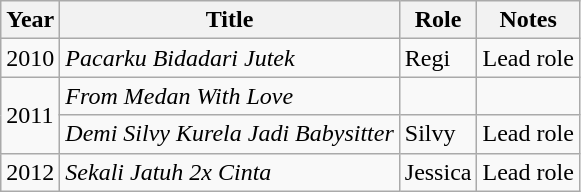<table class="wikitable">
<tr>
<th>Year</th>
<th>Title</th>
<th>Role</th>
<th>Notes</th>
</tr>
<tr>
<td>2010</td>
<td><em>Pacarku Bidadari Jutek</em></td>
<td>Regi</td>
<td>Lead role</td>
</tr>
<tr>
<td rowspan= "2">2011</td>
<td><em>From Medan With Love</em></td>
<td></td>
<td></td>
</tr>
<tr>
<td><em>Demi Silvy Kurela Jadi Babysitter</em></td>
<td>Silvy</td>
<td>Lead role</td>
</tr>
<tr>
<td>2012</td>
<td><em>Sekali Jatuh 2x Cinta</em></td>
<td>Jessica</td>
<td>Lead role</td>
</tr>
</table>
